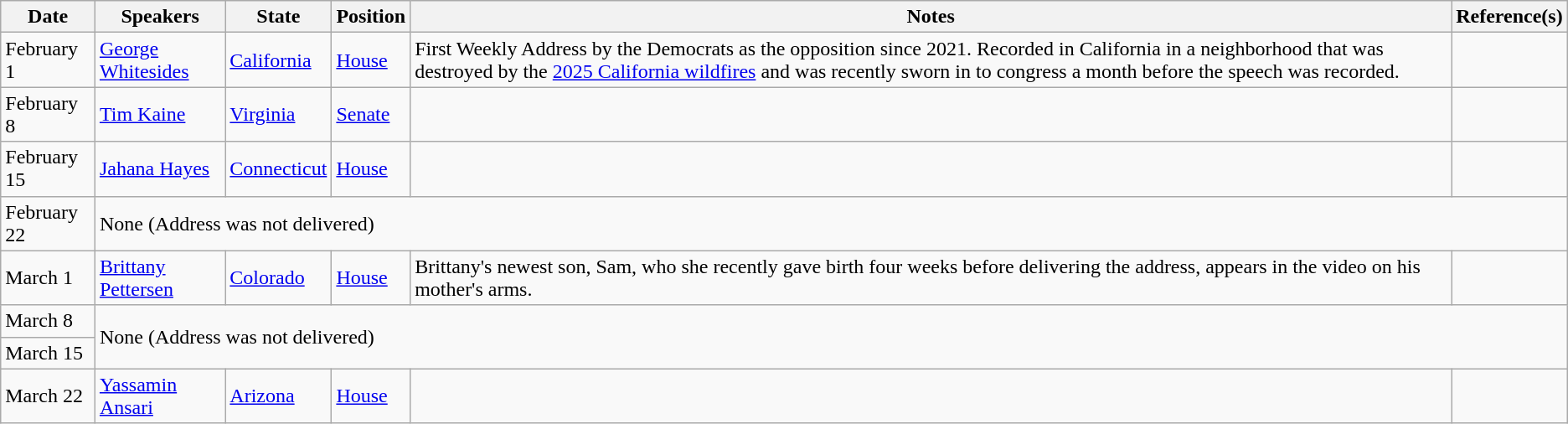<table class="wikitable sortable mw-collapsible mw-collapsed">
<tr>
<th style="text-align: center;">Date</th>
<th style="text-align: center;">Speakers</th>
<th style="text-align: center;">State</th>
<th style="text-align: center;">Position</th>
<th style="text-align: center;">Notes</th>
<th style="text-align: center;">Reference(s)</th>
</tr>
<tr>
<td>February 1</td>
<td><a href='#'>George Whitesides</a></td>
<td><a href='#'>California</a></td>
<td><a href='#'>House</a></td>
<td>First Weekly Address by the Democrats as the opposition since 2021. Recorded in California in a neighborhood that was destroyed by the <a href='#'>2025 California wildfires</a> and was recently sworn in to congress a month before the speech was recorded.</td>
<td></td>
</tr>
<tr>
<td>February 8</td>
<td><a href='#'>Tim Kaine</a></td>
<td><a href='#'>Virginia</a></td>
<td><a href='#'>Senate</a></td>
<td></td>
<td></td>
</tr>
<tr>
<td>February 15</td>
<td><a href='#'>Jahana Hayes</a></td>
<td><a href='#'>Connecticut</a></td>
<td><a href='#'>House</a></td>
<td></td>
<td></td>
</tr>
<tr>
<td>February 22</td>
<td colspan="5">None (Address was not delivered)</td>
</tr>
<tr>
<td>March 1</td>
<td><a href='#'>Brittany Pettersen</a></td>
<td><a href='#'>Colorado</a></td>
<td><a href='#'>House</a></td>
<td>Brittany's newest son, Sam, who she recently gave birth four weeks before delivering the address, appears in the video on his mother's arms.</td>
<td></td>
</tr>
<tr>
<td>March 8</td>
<td rowspan="2" colspan="5">None (Address was not delivered)</td>
</tr>
<tr>
<td>March 15</td>
</tr>
<tr>
<td>March 22</td>
<td><a href='#'>Yassamin Ansari</a></td>
<td><a href='#'>Arizona</a></td>
<td><a href='#'>House</a></td>
<td></td>
<td></td>
</tr>
</table>
